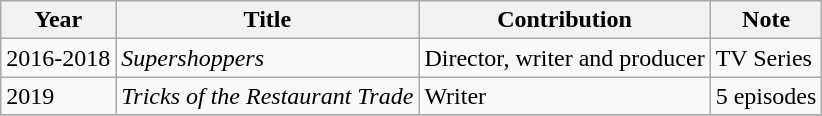<table class="wikitable sortable">
<tr>
<th>Year</th>
<th>Title</th>
<th>Contribution</th>
<th>Note</th>
</tr>
<tr>
<td>2016-2018</td>
<td><em>Supershoppers</em></td>
<td>Director, writer and producer</td>
<td>TV Series</td>
</tr>
<tr>
<td>2019</td>
<td><em>Tricks of the Restaurant Trade</em></td>
<td>Writer</td>
<td>5 episodes</td>
</tr>
<tr>
</tr>
</table>
